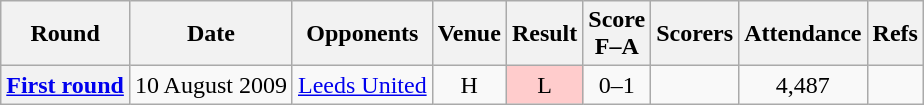<table class="wikitable plainrowheaders" style=text-align:center>
<tr>
<th scope=col>Round</th>
<th scope=col>Date</th>
<th scope=col>Opponents</th>
<th scope=col>Venue</th>
<th scope=col>Result</th>
<th scope=col>Score<br>F–A</th>
<th scope=col>Scorers</th>
<th scope=col>Attendance</th>
<th scope=col>Refs</th>
</tr>
<tr>
<th scope=row><a href='#'>First round</a></th>
<td style=text-align:left>10 August 2009</td>
<td style=text-align:left><a href='#'>Leeds United</a></td>
<td>H</td>
<td style=background:#fcc>L</td>
<td>0–1</td>
<td></td>
<td>4,487</td>
<td></td>
</tr>
</table>
